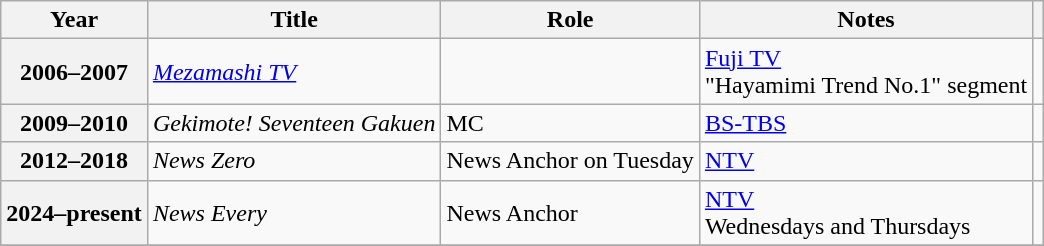<table class="wikitable plainrowheaders sortable">
<tr>
<th scope="col">Year</th>
<th scope="col">Title</th>
<th scope="col">Role</th>
<th scope="col" class="unsortable">Notes</th>
<th scope="col" class="unsortable"></th>
</tr>
<tr>
<th scope="row">2006–2007</th>
<td><em><a href='#'>Mezamashi TV</a></em></td>
<td></td>
<td><a href='#'>Fuji TV</a><br>"Hayamimi Trend No.1" segment</td>
<td></td>
</tr>
<tr>
<th scope="row">2009–2010</th>
<td><em>Gekimote! Seventeen Gakuen</em></td>
<td>MC</td>
<td><a href='#'>BS-TBS</a></td>
<td></td>
</tr>
<tr>
<th scope="row">2012–2018</th>
<td><em>News Zero</em></td>
<td>News Anchor on Tuesday</td>
<td><a href='#'>NTV</a></td>
<td style="text-align:center"></td>
</tr>
<tr>
<th scope="row">2024–present</th>
<td><em>News Every</em></td>
<td>News Anchor</td>
<td><a href='#'>NTV</a><br>Wednesdays and Thursdays</td>
<td style="text-align:center"></td>
</tr>
<tr>
</tr>
</table>
